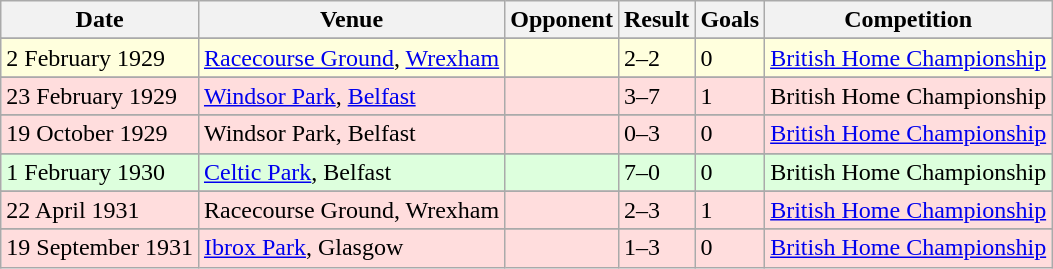<table class="wikitable">
<tr>
<th>Date</th>
<th>Venue</th>
<th>Opponent</th>
<th>Result</th>
<th>Goals</th>
<th>Competition</th>
</tr>
<tr>
</tr>
<tr bgcolor="#ffffdd">
<td>2 February 1929</td>
<td><a href='#'>Racecourse Ground</a>, <a href='#'>Wrexham</a></td>
<td></td>
<td>2–2</td>
<td>0</td>
<td><a href='#'>British Home Championship</a></td>
</tr>
<tr>
</tr>
<tr bgcolor="#ffdddd">
<td>23 February 1929</td>
<td><a href='#'>Windsor Park</a>, <a href='#'>Belfast</a></td>
<td></td>
<td>3–7</td>
<td>1</td>
<td>British Home Championship</td>
</tr>
<tr>
</tr>
<tr bgcolor="#ffdddd">
<td>19 October 1929</td>
<td>Windsor Park, Belfast</td>
<td></td>
<td>0–3</td>
<td>0</td>
<td><a href='#'>British Home Championship</a></td>
</tr>
<tr>
</tr>
<tr bgcolor="#ddffdd">
<td>1 February 1930</td>
<td><a href='#'>Celtic Park</a>, Belfast</td>
<td></td>
<td>7–0</td>
<td>0</td>
<td>British Home Championship</td>
</tr>
<tr>
</tr>
<tr bgcolor="#ffdddd">
<td>22 April 1931</td>
<td>Racecourse Ground, Wrexham</td>
<td></td>
<td>2–3</td>
<td>1</td>
<td><a href='#'>British Home Championship</a></td>
</tr>
<tr>
</tr>
<tr bgcolor="#ffdddd">
<td>19 September 1931</td>
<td><a href='#'>Ibrox Park</a>, Glasgow</td>
<td></td>
<td>1–3</td>
<td>0</td>
<td><a href='#'>British Home Championship</a></td>
</tr>
</table>
